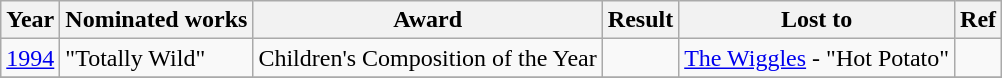<table class="wikitable">
<tr>
<th>Year</th>
<th>Nominated works</th>
<th>Award</th>
<th>Result</th>
<th>Lost to</th>
<th>Ref</th>
</tr>
<tr>
<td><a href='#'>1994</a></td>
<td>"Totally Wild"</td>
<td>Children's Composition of the Year</td>
<td></td>
<td><a href='#'>The Wiggles</a> - "Hot Potato"</td>
<td></td>
</tr>
<tr>
</tr>
</table>
